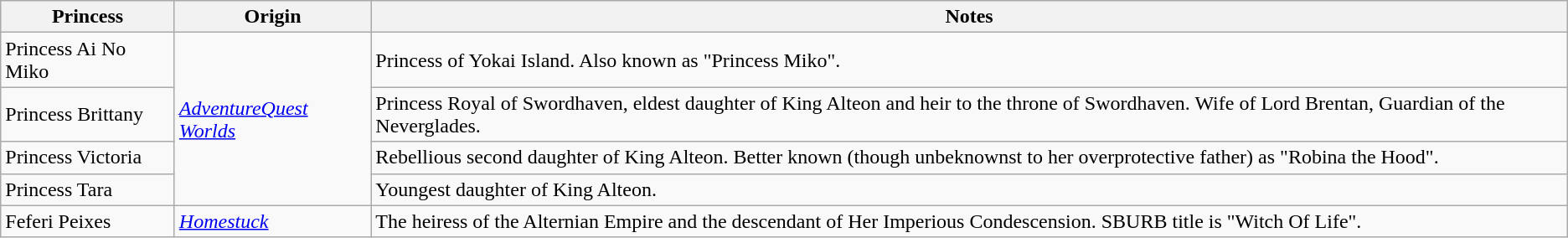<table class="wikitable sortable">
<tr>
<th>Princess</th>
<th>Origin</th>
<th class="unsortable">Notes</th>
</tr>
<tr>
<td>Princess Ai No Miko</td>
<td rowspan="4"><em><a href='#'>AdventureQuest Worlds</a></em></td>
<td>Princess of Yokai Island. Also known as "Princess Miko".</td>
</tr>
<tr>
<td>Princess Brittany</td>
<td>Princess Royal of Swordhaven, eldest daughter of King Alteon and heir to the throne of Swordhaven. Wife of Lord Brentan, Guardian of the Neverglades.</td>
</tr>
<tr>
<td>Princess Victoria</td>
<td>Rebellious second daughter of King Alteon. Better known (though unbeknownst to her overprotective father) as "Robina the Hood".</td>
</tr>
<tr>
<td>Princess Tara</td>
<td>Youngest daughter of King Alteon.</td>
</tr>
<tr>
<td>Feferi Peixes</td>
<td><em><a href='#'>Homestuck</a></em></td>
<td>The heiress of the Alternian Empire and the descendant of Her Imperious Condescension. SBURB title is "Witch Of Life".</td>
</tr>
</table>
